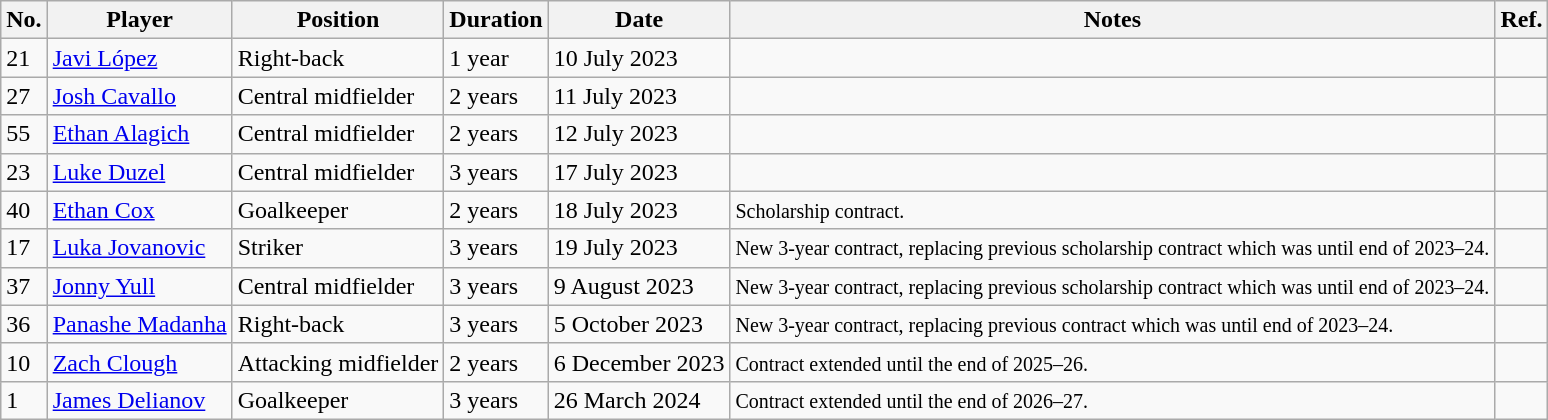<table class="wikitable">
<tr>
<th>No.</th>
<th>Player</th>
<th>Position</th>
<th>Duration</th>
<th>Date</th>
<th>Notes</th>
<th>Ref.</th>
</tr>
<tr>
<td>21</td>
<td> <a href='#'>Javi López</a></td>
<td>Right-back</td>
<td>1 year</td>
<td>10 July 2023</td>
<td></td>
<td></td>
</tr>
<tr>
<td>27</td>
<td><a href='#'>Josh Cavallo</a></td>
<td>Central midfielder</td>
<td>2 years</td>
<td>11 July 2023</td>
<td></td>
<td></td>
</tr>
<tr>
<td>55</td>
<td><a href='#'>Ethan Alagich</a></td>
<td>Central midfielder</td>
<td>2 years</td>
<td>12 July 2023</td>
<td></td>
<td></td>
</tr>
<tr>
<td>23</td>
<td><a href='#'>Luke Duzel</a></td>
<td>Central midfielder</td>
<td>3 years</td>
<td>17 July 2023</td>
<td></td>
<td></td>
</tr>
<tr>
<td>40</td>
<td><a href='#'>Ethan Cox</a></td>
<td>Goalkeeper</td>
<td>2 years</td>
<td>18 July 2023</td>
<td><small>Scholarship contract.</small></td>
<td></td>
</tr>
<tr>
<td>17</td>
<td><a href='#'>Luka Jovanovic</a></td>
<td>Striker</td>
<td>3 years</td>
<td>19 July 2023</td>
<td><small>New 3-year contract, replacing previous scholarship contract which was until end of 2023–24.</small></td>
<td></td>
</tr>
<tr>
<td>37</td>
<td><a href='#'>Jonny Yull</a></td>
<td>Central midfielder</td>
<td>3 years</td>
<td>9 August 2023</td>
<td><small>New 3-year contract, replacing previous scholarship contract which was until end of 2023–24.</small></td>
<td></td>
</tr>
<tr>
<td>36</td>
<td><a href='#'>Panashe Madanha</a></td>
<td>Right-back</td>
<td>3 years</td>
<td>5 October 2023</td>
<td><small>New 3-year contract, replacing previous contract which was until end of 2023–24.</small></td>
<td></td>
</tr>
<tr>
<td>10</td>
<td> <a href='#'>Zach Clough</a></td>
<td>Attacking midfielder</td>
<td>2 years</td>
<td>6 December 2023</td>
<td><small>Contract extended until the end of 2025–26.</small></td>
<td></td>
</tr>
<tr>
<td>1</td>
<td><a href='#'>James Delianov</a></td>
<td>Goalkeeper</td>
<td>3 years</td>
<td>26 March 2024</td>
<td><small>Contract extended until the end of 2026–27.</small></td>
<td></td>
</tr>
</table>
